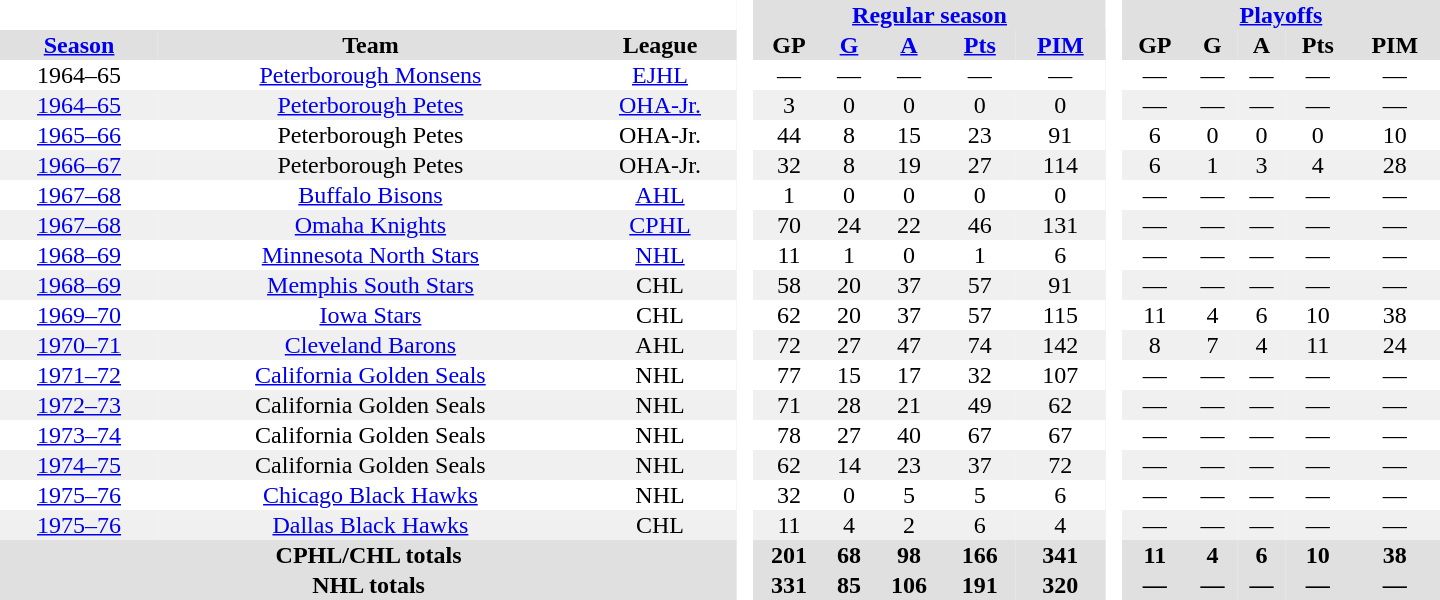<table border="0" cellpadding="1" cellspacing="0" style="text-align:center; width:60em">
<tr bgcolor="#e0e0e0">
<th colspan="3" bgcolor="#ffffff"> </th>
<th rowspan="99" bgcolor="#ffffff"> </th>
<th colspan="5"><a href='#'>Regular season</a></th>
<th rowspan="99" bgcolor="#ffffff"> </th>
<th colspan="5"><a href='#'>Playoffs</a></th>
</tr>
<tr bgcolor="#e0e0e0">
<th><a href='#'>Season</a></th>
<th>Team</th>
<th>League</th>
<th>GP</th>
<th><a href='#'>G</a></th>
<th><a href='#'>A</a></th>
<th><a href='#'>Pts</a></th>
<th><a href='#'>PIM</a></th>
<th>GP</th>
<th>G</th>
<th>A</th>
<th>Pts</th>
<th>PIM</th>
</tr>
<tr>
<td>1964–65</td>
<td><a href='#'>Peterborough Monsens</a></td>
<td><a href='#'>EJHL</a></td>
<td>—</td>
<td>—</td>
<td>—</td>
<td>—</td>
<td>—</td>
<td>—</td>
<td>—</td>
<td>—</td>
<td>—</td>
<td>—</td>
</tr>
<tr bgcolor="#f0f0f0">
<td><a href='#'>1964–65</a></td>
<td><a href='#'>Peterborough Petes</a></td>
<td><a href='#'>OHA-Jr.</a></td>
<td>3</td>
<td>0</td>
<td>0</td>
<td>0</td>
<td>0</td>
<td>—</td>
<td>—</td>
<td>—</td>
<td>—</td>
<td>—</td>
</tr>
<tr>
<td><a href='#'>1965–66</a></td>
<td>Peterborough Petes</td>
<td>OHA-Jr.</td>
<td>44</td>
<td>8</td>
<td>15</td>
<td>23</td>
<td>91</td>
<td>6</td>
<td>0</td>
<td>0</td>
<td>0</td>
<td>10</td>
</tr>
<tr bgcolor="#f0f0f0">
<td><a href='#'>1966–67</a></td>
<td>Peterborough Petes</td>
<td>OHA-Jr.</td>
<td>32</td>
<td>8</td>
<td>19</td>
<td>27</td>
<td>114</td>
<td>6</td>
<td>1</td>
<td>3</td>
<td>4</td>
<td>28</td>
</tr>
<tr>
<td><a href='#'>1967–68</a></td>
<td><a href='#'>Buffalo Bisons</a></td>
<td><a href='#'>AHL</a></td>
<td>1</td>
<td>0</td>
<td>0</td>
<td>0</td>
<td>0</td>
<td>—</td>
<td>—</td>
<td>—</td>
<td>—</td>
<td>—</td>
</tr>
<tr bgcolor="#f0f0f0">
<td><a href='#'>1967–68</a></td>
<td><a href='#'>Omaha Knights</a></td>
<td><a href='#'>CPHL</a></td>
<td>70</td>
<td>24</td>
<td>22</td>
<td>46</td>
<td>131</td>
<td>—</td>
<td>—</td>
<td>—</td>
<td>—</td>
<td>—</td>
</tr>
<tr>
<td><a href='#'>1968–69</a></td>
<td><a href='#'>Minnesota North Stars</a></td>
<td><a href='#'>NHL</a></td>
<td>11</td>
<td>1</td>
<td>0</td>
<td>1</td>
<td>6</td>
<td>—</td>
<td>—</td>
<td>—</td>
<td>—</td>
<td>—</td>
</tr>
<tr bgcolor="#f0f0f0">
<td><a href='#'>1968–69</a></td>
<td><a href='#'>Memphis South Stars</a></td>
<td>CHL</td>
<td>58</td>
<td>20</td>
<td>37</td>
<td>57</td>
<td>91</td>
<td>—</td>
<td>—</td>
<td>—</td>
<td>—</td>
<td>—</td>
</tr>
<tr>
<td><a href='#'>1969–70</a></td>
<td><a href='#'>Iowa Stars</a></td>
<td>CHL</td>
<td>62</td>
<td>20</td>
<td>37</td>
<td>57</td>
<td>115</td>
<td>11</td>
<td>4</td>
<td>6</td>
<td>10</td>
<td>38</td>
</tr>
<tr bgcolor="#f0f0f0">
<td><a href='#'>1970–71</a></td>
<td><a href='#'>Cleveland Barons</a></td>
<td>AHL</td>
<td>72</td>
<td>27</td>
<td>47</td>
<td>74</td>
<td>142</td>
<td>8</td>
<td>7</td>
<td>4</td>
<td>11</td>
<td>24</td>
</tr>
<tr>
<td><a href='#'>1971–72</a></td>
<td><a href='#'>California Golden Seals</a></td>
<td>NHL</td>
<td>77</td>
<td>15</td>
<td>17</td>
<td>32</td>
<td>107</td>
<td>—</td>
<td>—</td>
<td>—</td>
<td>—</td>
<td>—</td>
</tr>
<tr bgcolor="#f0f0f0">
<td><a href='#'>1972–73</a></td>
<td>California Golden Seals</td>
<td>NHL</td>
<td>71</td>
<td>28</td>
<td>21</td>
<td>49</td>
<td>62</td>
<td>—</td>
<td>—</td>
<td>—</td>
<td>—</td>
<td>—</td>
</tr>
<tr>
<td><a href='#'>1973–74</a></td>
<td>California Golden Seals</td>
<td>NHL</td>
<td>78</td>
<td>27</td>
<td>40</td>
<td>67</td>
<td>67</td>
<td>—</td>
<td>—</td>
<td>—</td>
<td>—</td>
<td>—</td>
</tr>
<tr bgcolor="#f0f0f0">
<td><a href='#'>1974–75</a></td>
<td>California Golden Seals</td>
<td>NHL</td>
<td>62</td>
<td>14</td>
<td>23</td>
<td>37</td>
<td>72</td>
<td>—</td>
<td>—</td>
<td>—</td>
<td>—</td>
<td>—</td>
</tr>
<tr>
<td><a href='#'>1975–76</a></td>
<td><a href='#'>Chicago Black Hawks</a></td>
<td>NHL</td>
<td>32</td>
<td>0</td>
<td>5</td>
<td>5</td>
<td>6</td>
<td>—</td>
<td>—</td>
<td>—</td>
<td>—</td>
<td>—</td>
</tr>
<tr bgcolor="#f0f0f0">
<td><a href='#'>1975–76</a></td>
<td><a href='#'>Dallas Black Hawks</a></td>
<td>CHL</td>
<td>11</td>
<td>4</td>
<td>2</td>
<td>6</td>
<td>4</td>
<td>—</td>
<td>—</td>
<td>—</td>
<td>—</td>
<td>—</td>
</tr>
<tr bgcolor="#e0e0e0">
<th colspan="3">CPHL/CHL totals</th>
<th>201</th>
<th>68</th>
<th>98</th>
<th>166</th>
<th>341</th>
<th>11</th>
<th>4</th>
<th>6</th>
<th>10</th>
<th>38</th>
</tr>
<tr bgcolor="#e0e0e0">
<th colspan="3">NHL totals</th>
<th>331</th>
<th>85</th>
<th>106</th>
<th>191</th>
<th>320</th>
<th>—</th>
<th>—</th>
<th>—</th>
<th>—</th>
<th>—</th>
</tr>
</table>
